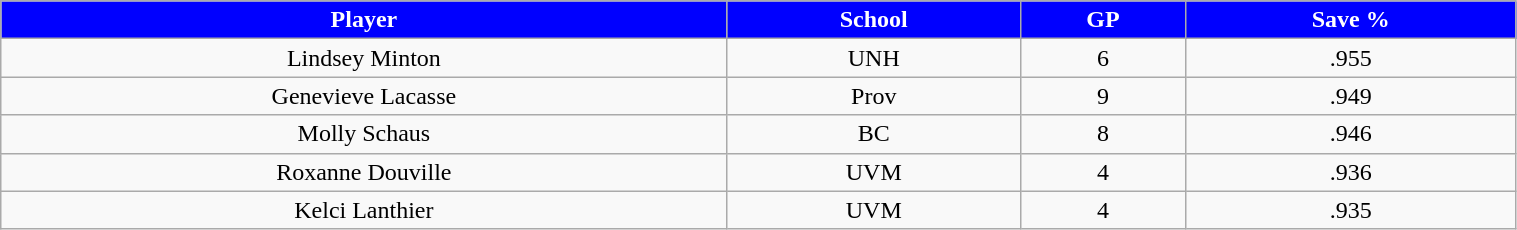<table class="wikitable" style="width:80%;">
<tr style="text-align:center; background:blue; color:#fff;">
<td><strong>Player</strong></td>
<td><strong>School</strong></td>
<td><strong>GP</strong></td>
<td><strong>Save %</strong></td>
</tr>
<tr style="text-align:center;" bgcolor="">
<td>Lindsey Minton</td>
<td>UNH</td>
<td>6</td>
<td>.955</td>
</tr>
<tr style="text-align:center;" bgcolor="">
<td>Genevieve Lacasse</td>
<td>Prov</td>
<td>9</td>
<td>.949</td>
</tr>
<tr style="text-align:center;" bgcolor="">
<td>Molly Schaus</td>
<td>BC</td>
<td>8</td>
<td>.946</td>
</tr>
<tr style="text-align:center;" bgcolor="">
<td>Roxanne Douville</td>
<td>UVM</td>
<td>4</td>
<td>.936</td>
</tr>
<tr style="text-align:center;" bgcolor="">
<td>Kelci Lanthier</td>
<td>UVM</td>
<td>4</td>
<td>.935</td>
</tr>
</table>
